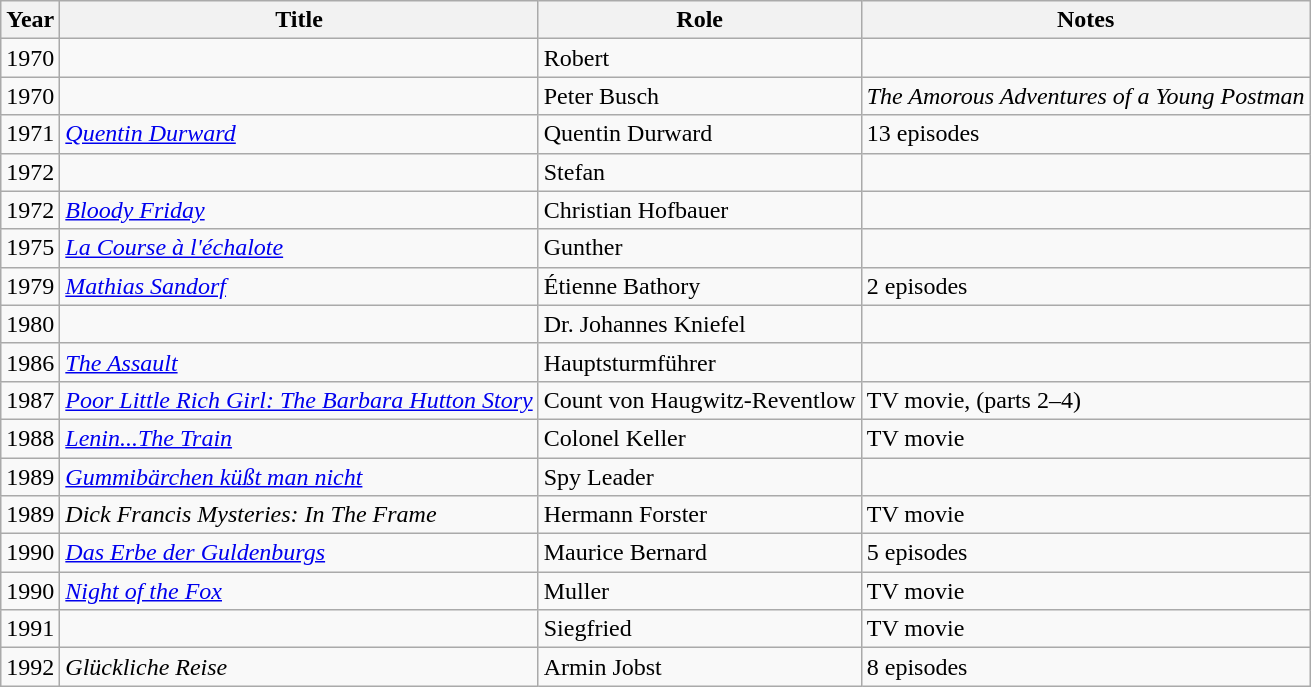<table class="wikitable">
<tr>
<th>Year</th>
<th>Title</th>
<th>Role</th>
<th>Notes</th>
</tr>
<tr>
<td>1970</td>
<td><em></em></td>
<td>Robert</td>
<td></td>
</tr>
<tr>
<td>1970</td>
<td><em></em></td>
<td>Peter Busch</td>
<td> <em>The Amorous Adventures of a Young Postman</em></td>
</tr>
<tr>
<td>1971</td>
<td><em><a href='#'>Quentin Durward</a></em></td>
<td>Quentin Durward</td>
<td>13 episodes</td>
</tr>
<tr>
<td>1972</td>
<td><em></em></td>
<td>Stefan</td>
<td></td>
</tr>
<tr>
<td>1972</td>
<td><em><a href='#'>Bloody Friday</a></em></td>
<td>Christian Hofbauer</td>
<td></td>
</tr>
<tr>
<td>1975</td>
<td><em><a href='#'>La Course à l'échalote</a></em></td>
<td>Gunther</td>
<td></td>
</tr>
<tr>
<td>1979</td>
<td><em><a href='#'>Mathias Sandorf</a></em></td>
<td>Étienne Bathory</td>
<td>2 episodes</td>
</tr>
<tr>
<td>1980</td>
<td><em></em></td>
<td>Dr. Johannes Kniefel</td>
<td></td>
</tr>
<tr>
<td>1986</td>
<td><em><a href='#'>The Assault</a></em></td>
<td>Hauptsturmführer</td>
<td></td>
</tr>
<tr>
<td>1987</td>
<td><em><a href='#'>Poor Little Rich Girl: The Barbara Hutton Story</a></em></td>
<td>Count von Haugwitz-Reventlow</td>
<td>TV movie, (parts 2–4)</td>
</tr>
<tr>
<td>1988</td>
<td><em><a href='#'>Lenin...The Train</a></em></td>
<td>Colonel Keller</td>
<td>TV movie</td>
</tr>
<tr>
<td>1989</td>
<td><em><a href='#'>Gummibärchen küßt man nicht</a></em></td>
<td>Spy Leader</td>
<td></td>
</tr>
<tr>
<td>1989</td>
<td><em>Dick Francis Mysteries: In The Frame</em></td>
<td>Hermann Forster</td>
<td>TV movie</td>
</tr>
<tr>
<td>1990</td>
<td><em><a href='#'>Das Erbe der Guldenburgs</a></em></td>
<td>Maurice Bernard</td>
<td>5 episodes</td>
</tr>
<tr>
<td>1990</td>
<td><em><a href='#'>Night of the Fox</a></em></td>
<td>Muller</td>
<td>TV movie</td>
</tr>
<tr>
<td>1991</td>
<td><em></em></td>
<td>Siegfried</td>
<td>TV movie</td>
</tr>
<tr>
<td>1992</td>
<td><em>Glückliche Reise</em></td>
<td>Armin Jobst</td>
<td>8 episodes</td>
</tr>
</table>
